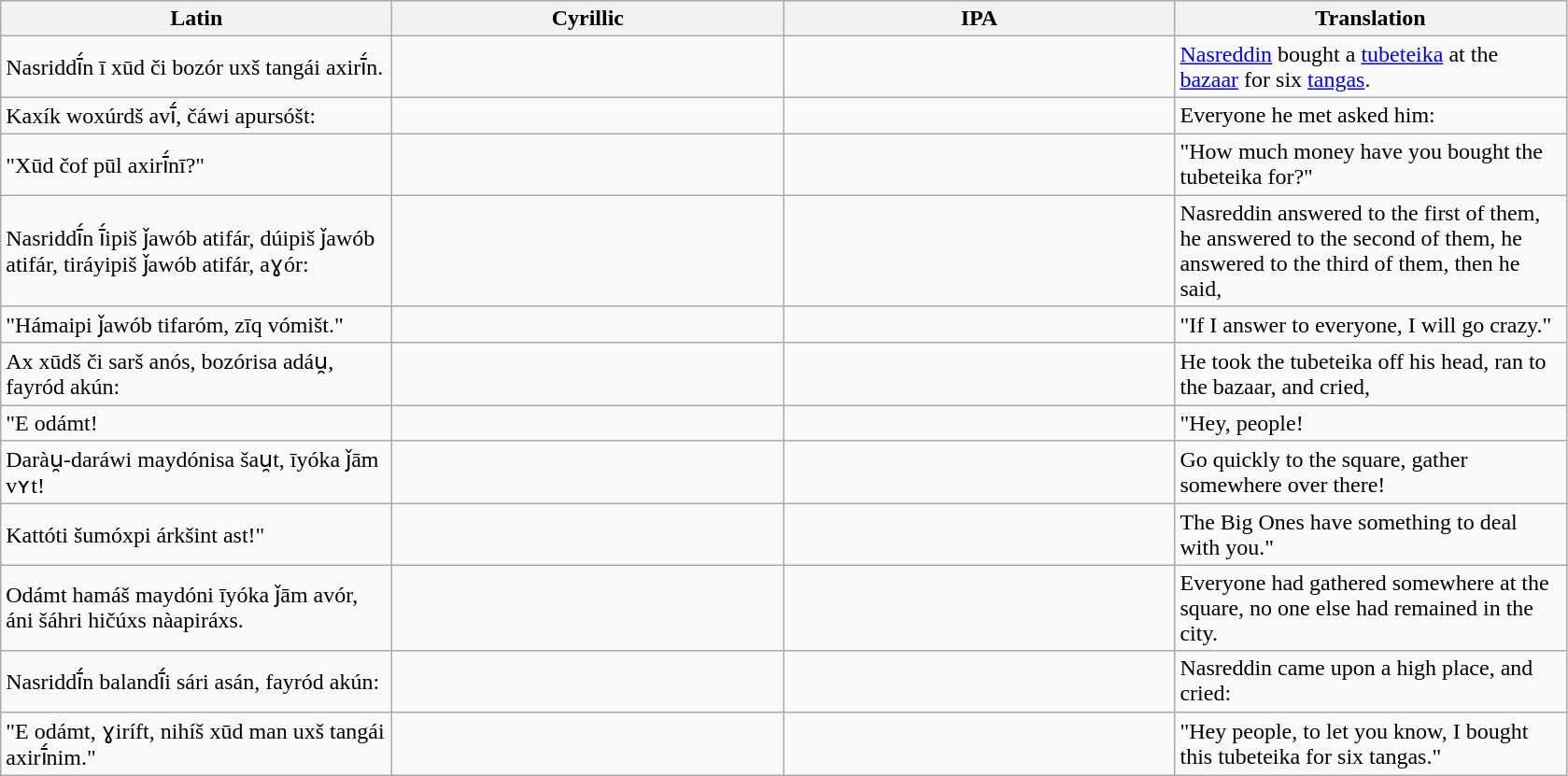<table class="wikitable">
<tr>
<th style="width: 17em;">Latin</th>
<th style="width: 17em;">Cyrillic</th>
<th style="width: 17em;">IPA</th>
<th style="width: 17em;">Translation</th>
</tr>
<tr>
<td>Nasriddī́n ī xūd či bozór uxš tangái axirī́n.</td>
<td></td>
<td></td>
<td><a href='#'>Nasreddin</a> bought a <a href='#'>tubeteika</a> at the <a href='#'>bazaar</a> for six <a href='#'>tangas</a>.</td>
</tr>
<tr>
<td>Kaxík woxúrdš avī́, čáwi apursóšt:</td>
<td></td>
<td></td>
<td>Everyone he met asked him:</td>
</tr>
<tr>
<td>"Xūd čof pūl axirī́nī?"</td>
<td></td>
<td></td>
<td>"How much money have you bought the tubeteika for?"</td>
</tr>
<tr>
<td>Nasriddī́n ī́ipiš ǰawób atifár, dúipiš ǰawób atifár, tiráyipiš ǰawób atifár, aɣór:</td>
<td></td>
<td></td>
<td>Nasreddin answered to the first of them, he answered to the second of them, he answered to the third of them, then he said,</td>
</tr>
<tr>
<td>"Hámaipi ǰawób tifaróm, zīq vómišt."</td>
<td></td>
<td></td>
<td>"If I answer to everyone, I will go crazy."</td>
</tr>
<tr>
<td>Ax xūdš či sarš anós, bozórisa adáu̯, fayród akún:</td>
<td></td>
<td></td>
<td>He took the tubeteika off his head, ran to the bazaar, and cried,</td>
</tr>
<tr>
<td>"E odámt!</td>
<td></td>
<td></td>
<td>"Hey, people!</td>
</tr>
<tr>
<td>Daràu̯-daráwi maydónisa šau̯t, īyóka ǰām vʏt!</td>
<td></td>
<td></td>
<td>Go quickly to the square, gather somewhere over there!</td>
</tr>
<tr>
<td>Kattóti šumóxpi árkšint ast!"</td>
<td></td>
<td></td>
<td>The Big Ones have something to deal with you."</td>
</tr>
<tr>
<td>Odámt hamáš maydóni īyóka ǰām avór, áni šáhri hičúxs nàapiráxs.</td>
<td></td>
<td></td>
<td>Everyone had gathered somewhere at the square, no one else had remained in the city.</td>
</tr>
<tr>
<td>Nasriddī́n balandī́i sári asán, fayród akún:</td>
<td></td>
<td></td>
<td>Nasreddin came upon a high place, and cried:</td>
</tr>
<tr>
<td>"E odámt, ɣiríft, nihíš xūd man uxš tangái axirī́nim."</td>
<td></td>
<td></td>
<td>"Hey people, to let you know, I bought this tubeteika for six tangas."</td>
</tr>
</table>
